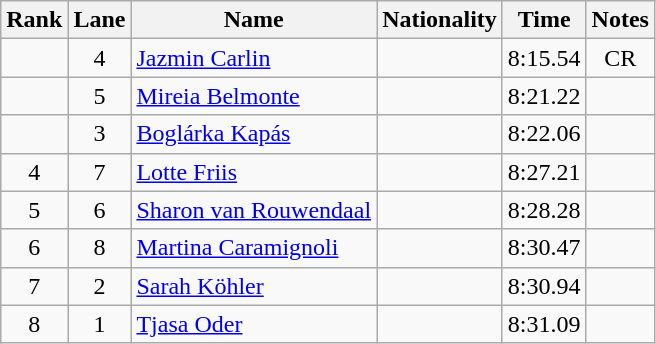<table class="wikitable sortable" style="text-align:center">
<tr>
<th>Rank</th>
<th>Lane</th>
<th>Name</th>
<th>Nationality</th>
<th>Time</th>
<th>Notes</th>
</tr>
<tr>
<td></td>
<td>4</td>
<td align=left><a href='#'>Jazmin Carlin</a></td>
<td align=left></td>
<td>8:15.54</td>
<td>CR</td>
</tr>
<tr>
<td></td>
<td>5</td>
<td align=left><a href='#'>Mireia Belmonte</a></td>
<td align=left></td>
<td>8:21.22</td>
<td></td>
</tr>
<tr>
<td></td>
<td>3</td>
<td align=left><a href='#'>Boglárka Kapás</a></td>
<td align=left></td>
<td>8:22.06</td>
<td></td>
</tr>
<tr>
<td>4</td>
<td>7</td>
<td align=left><a href='#'>Lotte Friis</a></td>
<td align=left></td>
<td>8:27.21</td>
<td></td>
</tr>
<tr>
<td>5</td>
<td>6</td>
<td align=left><a href='#'>Sharon van Rouwendaal</a></td>
<td align=left></td>
<td>8:28.28</td>
<td></td>
</tr>
<tr>
<td>6</td>
<td>8</td>
<td align=left><a href='#'>Martina Caramignoli</a></td>
<td align=left></td>
<td>8:30.47</td>
<td></td>
</tr>
<tr>
<td>7</td>
<td>2</td>
<td align=left><a href='#'>Sarah Köhler</a></td>
<td align=left></td>
<td>8:30.94</td>
<td></td>
</tr>
<tr>
<td>8</td>
<td>1</td>
<td align=left><a href='#'>Tjasa Oder</a></td>
<td align=left></td>
<td>8:31.09</td>
<td></td>
</tr>
</table>
